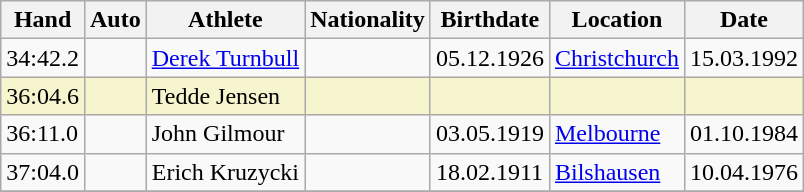<table class="wikitable">
<tr>
<th>Hand</th>
<th>Auto</th>
<th>Athlete</th>
<th>Nationality</th>
<th>Birthdate</th>
<th>Location</th>
<th>Date</th>
</tr>
<tr>
<td>34:42.2</td>
<td></td>
<td><a href='#'>Derek Turnbull</a></td>
<td></td>
<td>05.12.1926</td>
<td><a href='#'>Christchurch</a></td>
<td>15.03.1992</td>
</tr>
<tr bgcolor=#f6F5CE>
<td>36:04.6</td>
<td></td>
<td>Tedde Jensen</td>
<td></td>
<td></td>
<td></td>
<td></td>
</tr>
<tr>
<td>36:11.0</td>
<td></td>
<td>John Gilmour</td>
<td></td>
<td>03.05.1919</td>
<td><a href='#'>Melbourne</a></td>
<td>01.10.1984</td>
</tr>
<tr>
<td>37:04.0</td>
<td></td>
<td>Erich Kruzycki</td>
<td></td>
<td>18.02.1911</td>
<td><a href='#'>Bilshausen</a></td>
<td>10.04.1976</td>
</tr>
<tr>
</tr>
</table>
